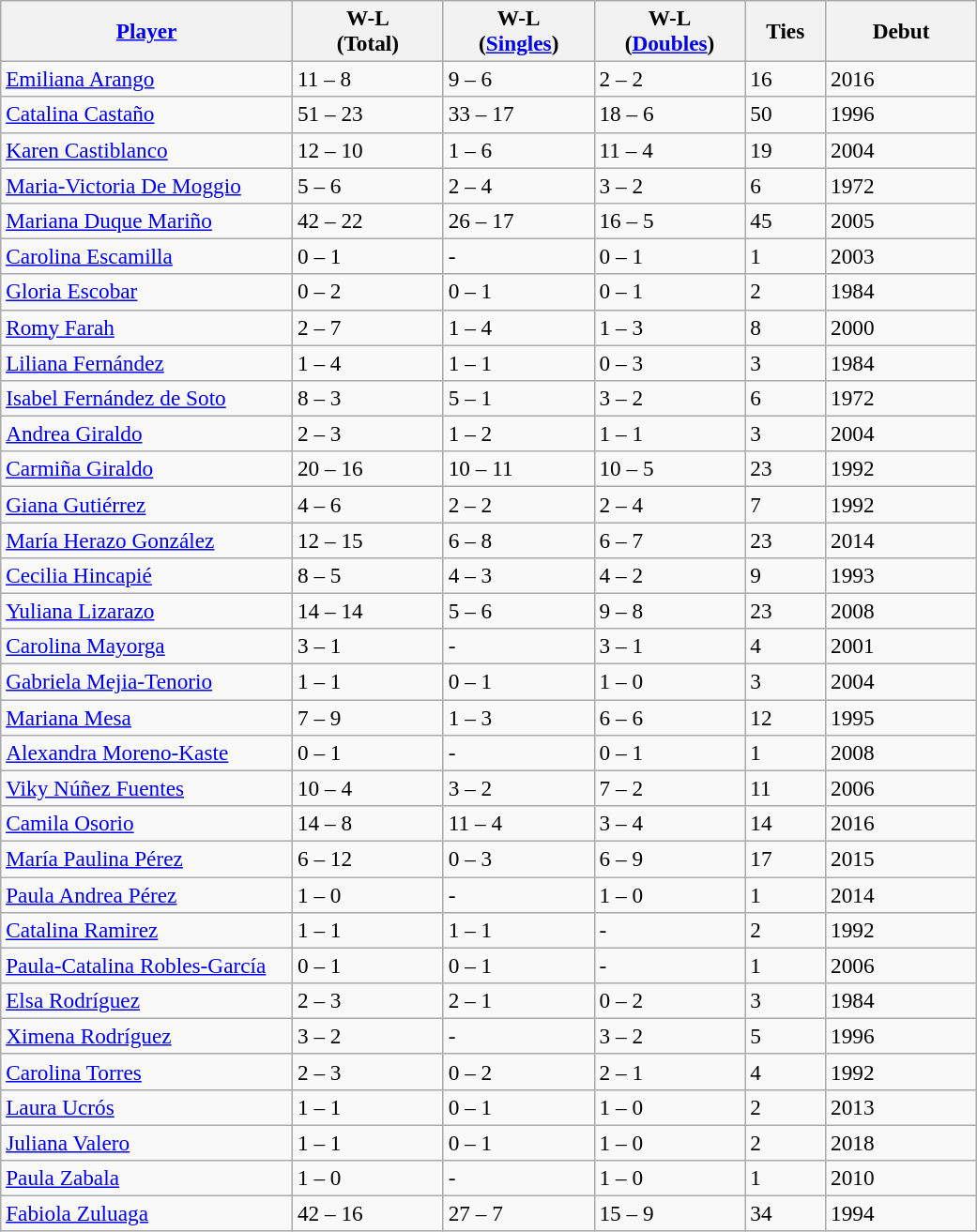<table class="wikitable sortable" style=font-size:97%>
<tr>
<th width=200><a href='#'>Player</a></th>
<th width=100>W-L<br>(Total)</th>
<th width=100>W-L<br>(<a href='#'>Singles</a>)</th>
<th width=100>W-L<br>(<a href='#'>Doubles</a>)</th>
<th width=50>Ties</th>
<th width=100>Debut</th>
</tr>
<tr>
<td><a href='#'>Emiliana Arango</a></td>
<td>11 – 8</td>
<td>9 – 6</td>
<td>2 – 2</td>
<td>16</td>
<td>2016</td>
</tr>
<tr>
<td><a href='#'>Catalina Castaño</a></td>
<td>51 – 23</td>
<td>33 – 17</td>
<td>18 – 6</td>
<td>50</td>
<td>1996</td>
</tr>
<tr>
<td><a href='#'>Karen Castiblanco</a></td>
<td>12 – 10</td>
<td>1 – 6</td>
<td>11 – 4</td>
<td>19</td>
<td>2004</td>
</tr>
<tr>
<td><a href='#'>Maria-Victoria De Moggio</a></td>
<td>5 – 6</td>
<td>2 – 4</td>
<td>3 – 2</td>
<td>6</td>
<td>1972</td>
</tr>
<tr>
<td><a href='#'>Mariana Duque Mariño</a></td>
<td>42 – 22</td>
<td>26 – 17</td>
<td>16 – 5</td>
<td>45</td>
<td>2005</td>
</tr>
<tr>
<td><a href='#'>Carolina Escamilla</a></td>
<td>0 – 1</td>
<td>-</td>
<td>0 – 1</td>
<td>1</td>
<td>2003</td>
</tr>
<tr>
<td><a href='#'>Gloria Escobar</a></td>
<td>0 – 2</td>
<td>0 – 1</td>
<td>0 – 1</td>
<td>2</td>
<td>1984</td>
</tr>
<tr>
<td><a href='#'>Romy Farah</a></td>
<td>2 – 7</td>
<td>1 – 4</td>
<td>1 – 3</td>
<td>8</td>
<td>2000</td>
</tr>
<tr>
<td><a href='#'>Liliana Fernández</a></td>
<td>1 – 4</td>
<td>1 – 1</td>
<td>0 – 3</td>
<td>3</td>
<td>1984</td>
</tr>
<tr>
<td><a href='#'>Isabel Fernández de Soto</a></td>
<td>8 – 3</td>
<td>5 – 1</td>
<td>3 – 2</td>
<td>6</td>
<td>1972</td>
</tr>
<tr>
<td><a href='#'>Andrea Giraldo</a></td>
<td>2 – 3</td>
<td>1 – 2</td>
<td>1 – 1</td>
<td>3</td>
<td>2004</td>
</tr>
<tr>
<td><a href='#'>Carmiña Giraldo</a></td>
<td>20 – 16</td>
<td>10 – 11</td>
<td>10 – 5</td>
<td>23</td>
<td>1992</td>
</tr>
<tr>
<td><a href='#'>Giana Gutiérrez</a></td>
<td>4 – 6</td>
<td>2 – 2</td>
<td>2 – 4</td>
<td>7</td>
<td>1992</td>
</tr>
<tr>
<td><a href='#'>María Herazo González</a></td>
<td>12 – 15</td>
<td>6 – 8</td>
<td>6 – 7</td>
<td>23</td>
<td>2014</td>
</tr>
<tr>
<td><a href='#'>Cecilia Hincapié</a></td>
<td>8 – 5</td>
<td>4 – 3</td>
<td>4 – 2</td>
<td>9</td>
<td>1993</td>
</tr>
<tr>
<td><a href='#'>Yuliana Lizarazo</a></td>
<td>14 – 14</td>
<td>5 – 6</td>
<td>9 – 8</td>
<td>23</td>
<td>2008</td>
</tr>
<tr>
<td><a href='#'>Carolina Mayorga</a></td>
<td>3 – 1</td>
<td>-</td>
<td>3 – 1</td>
<td>4</td>
<td>2001</td>
</tr>
<tr>
<td><a href='#'>Gabriela Mejia-Tenorio</a></td>
<td>1 – 1</td>
<td>0 – 1</td>
<td>1 – 0</td>
<td>3</td>
<td>2004</td>
</tr>
<tr>
<td><a href='#'>Mariana Mesa</a></td>
<td>7 – 9</td>
<td>1 – 3</td>
<td>6 – 6</td>
<td>12</td>
<td>1995</td>
</tr>
<tr>
<td><a href='#'>Alexandra Moreno-Kaste</a></td>
<td>0 – 1</td>
<td>-</td>
<td>0 – 1</td>
<td>1</td>
<td>2008</td>
</tr>
<tr>
<td><a href='#'>Viky Núñez Fuentes</a></td>
<td>10 – 4</td>
<td>3 – 2</td>
<td>7 – 2</td>
<td>11</td>
<td>2006</td>
</tr>
<tr>
<td><a href='#'>Camila Osorio</a></td>
<td>14 – 8</td>
<td>11 – 4</td>
<td>3 – 4</td>
<td>14</td>
<td>2016</td>
</tr>
<tr>
<td><a href='#'>María Paulina Pérez</a></td>
<td>6 – 12</td>
<td>0 – 3</td>
<td>6 – 9</td>
<td>17</td>
<td>2015</td>
</tr>
<tr>
<td><a href='#'>Paula Andrea Pérez</a></td>
<td>1 – 0</td>
<td>-</td>
<td>1 – 0</td>
<td>1</td>
<td>2014</td>
</tr>
<tr>
<td><a href='#'>Catalina Ramirez</a></td>
<td>1 – 1</td>
<td>1 – 1</td>
<td>-</td>
<td>2</td>
<td>1992</td>
</tr>
<tr>
<td><a href='#'>Paula-Catalina Robles-García</a></td>
<td>0 – 1</td>
<td>0 – 1</td>
<td>-</td>
<td>1</td>
<td>2006</td>
</tr>
<tr>
<td><a href='#'>Elsa Rodríguez</a></td>
<td>2 – 3</td>
<td>2 – 1</td>
<td>0 – 2</td>
<td>3</td>
<td>1984</td>
</tr>
<tr>
<td><a href='#'>Ximena Rodríguez</a></td>
<td>3 – 2</td>
<td>-</td>
<td>3 – 2</td>
<td>5</td>
<td>1996</td>
</tr>
<tr>
<td><a href='#'>Carolina Torres</a></td>
<td>2 – 3</td>
<td>0 – 2</td>
<td>2 – 1</td>
<td>4</td>
<td>1992</td>
</tr>
<tr>
<td><a href='#'>Laura Ucrós</a></td>
<td>1 – 1</td>
<td>0 – 1</td>
<td>1 – 0</td>
<td>2</td>
<td>2013</td>
</tr>
<tr>
<td><a href='#'>Juliana Valero</a></td>
<td>1 – 1</td>
<td>0 – 1</td>
<td>1 – 0</td>
<td>2</td>
<td>2018</td>
</tr>
<tr>
<td><a href='#'>Paula Zabala</a></td>
<td>1 – 0</td>
<td>-</td>
<td>1 – 0</td>
<td>1</td>
<td>2010</td>
</tr>
<tr>
<td><a href='#'>Fabiola Zuluaga</a></td>
<td>42 – 16</td>
<td>27 – 7</td>
<td>15 – 9</td>
<td>34</td>
<td>1994</td>
</tr>
</table>
